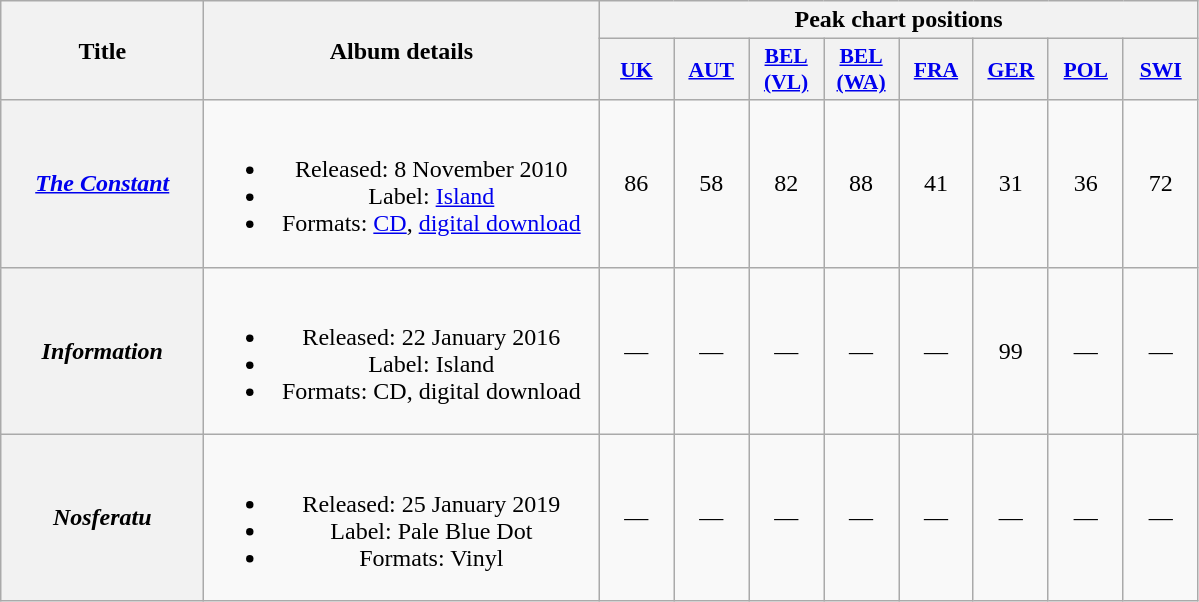<table class="wikitable plainrowheaders" style="text-align:center;">
<tr>
<th scope="col" style="width:8em;" rowspan="2">Title</th>
<th scope="col" style="width:16em;" rowspan="2">Album details</th>
<th scope="col" colspan="9">Peak chart positions</th>
</tr>
<tr>
<th scope="col" style="width:3em; font-size:90%"><a href='#'>UK</a></th>
<th scope="col" style="width:3em; font-size:90%"><a href='#'>AUT</a><br></th>
<th scope="col" style="width:3em; font-size:90%"><a href='#'>BEL<br>(VL)</a><br></th>
<th scope="col" style="width:3em; font-size:90%"><a href='#'>BEL<br>(WA)</a><br></th>
<th scope="col" style="width:3em; font-size:90%"><a href='#'>FRA</a><br></th>
<th scope="col" style="width:3em; font-size:90%"><a href='#'>GER</a></th>
<th scope="col" style="width:3em; font-size:90%"><a href='#'>POL</a><br></th>
<th scope="col" style="width:3em; font-size:90%"><a href='#'>SWI</a><br></th>
</tr>
<tr>
<th scope="row"><em><a href='#'>The Constant</a></em><br></th>
<td><br><ul><li>Released: 8 November 2010</li><li>Label: <a href='#'>Island</a></li><li>Formats: <a href='#'>CD</a>, <a href='#'>digital download</a></li></ul></td>
<td>86</td>
<td>58</td>
<td>82</td>
<td>88</td>
<td>41</td>
<td>31</td>
<td>36</td>
<td>72</td>
</tr>
<tr>
<th scope="row"><em>Information</em></th>
<td><br><ul><li>Released: 22 January 2016</li><li>Label: Island</li><li>Formats: CD, digital download</li></ul></td>
<td>—</td>
<td>—</td>
<td>—</td>
<td>—</td>
<td>—</td>
<td>99</td>
<td>—</td>
<td>—</td>
</tr>
<tr>
<th scope="row"><em>Nosferatu</em><br></th>
<td><br><ul><li>Released: 25 January 2019</li><li>Label: Pale Blue Dot</li><li>Formats: Vinyl</li></ul></td>
<td>—</td>
<td>—</td>
<td>—</td>
<td>—</td>
<td>—</td>
<td>—</td>
<td>—</td>
<td>—</td>
</tr>
</table>
